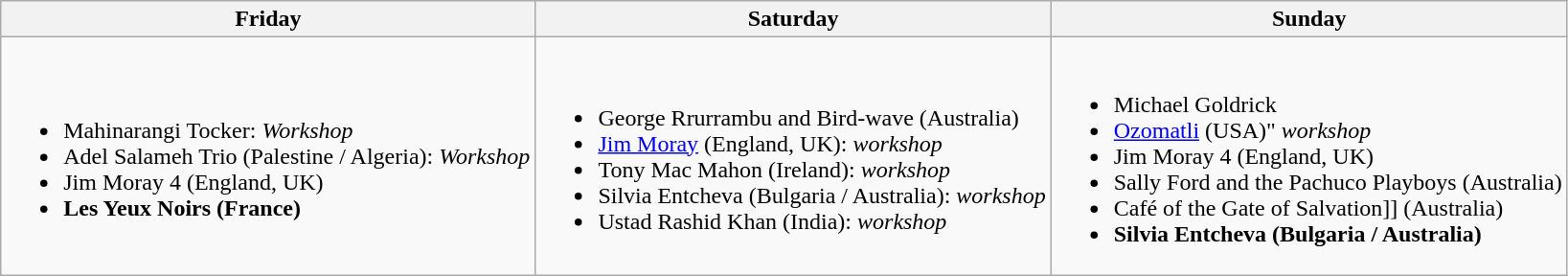<table class="wikitable">
<tr>
<th>Friday</th>
<th>Saturday</th>
<th>Sunday</th>
</tr>
<tr>
<td><br><ul><li>Mahinarangi Tocker: <em>Workshop</em></li><li>Adel Salameh Trio (Palestine / Algeria): <em>Workshop</em></li><li>Jim Moray 4 (England, UK)</li><li><strong>Les Yeux Noirs (France)</strong></li></ul></td>
<td><br><ul><li>George Rrurrambu and Bird-wave (Australia)</li><li><a href='#'>Jim Moray</a> (England, UK): <em>workshop</em></li><li>Tony Mac Mahon (Ireland): <em>workshop</em></li><li>Silvia Entcheva (Bulgaria / Australia): <em>workshop</em></li><li>Ustad Rashid Khan (India): <em>workshop</em></li></ul></td>
<td><br><ul><li>Michael Goldrick</li><li><a href='#'>Ozomatli</a> (USA)" <em>workshop</em></li><li>Jim Moray 4 (England, UK)</li><li>Sally Ford and the Pachuco Playboys (Australia)</li><li>Café of the Gate of Salvation]] (Australia)</li><li><strong>Silvia Entcheva (Bulgaria / Australia)</strong></li></ul></td>
</tr>
</table>
